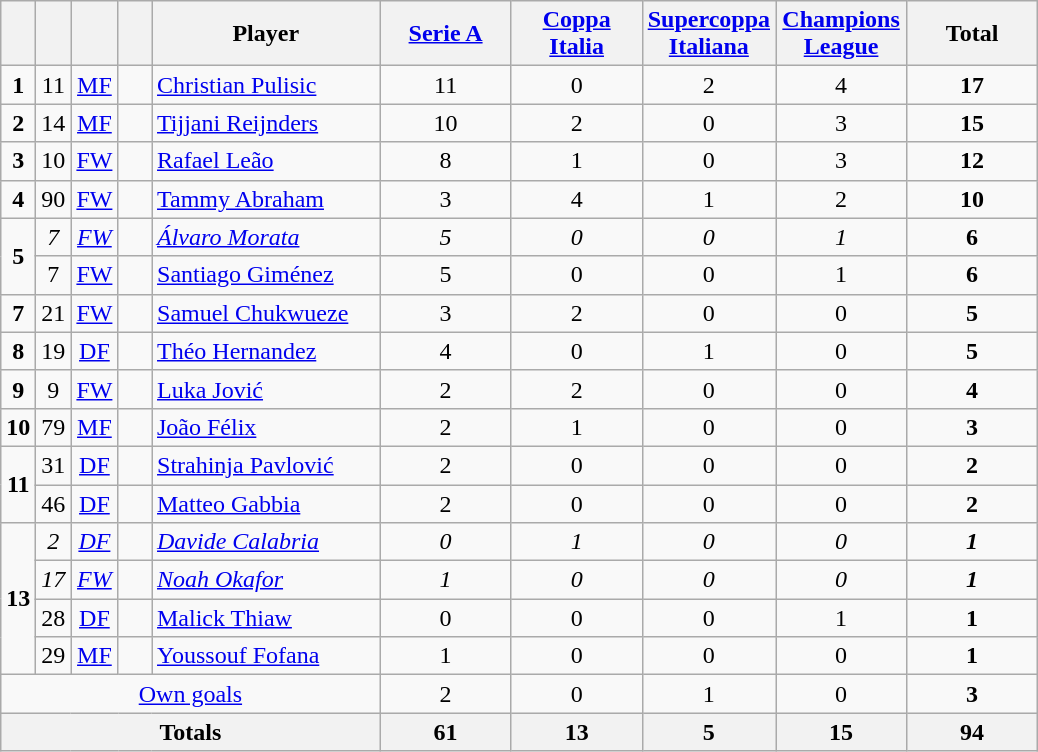<table class="wikitable" style="text-align:center">
<tr>
<th width=15></th>
<th width=15></th>
<th width=15></th>
<th width=15></th>
<th width=145>Player</th>
<th width=80><a href='#'>Serie A</a></th>
<th width=80><a href='#'>Coppa Italia</a></th>
<th width=80><a href='#'>Supercoppa Italiana</a></th>
<th width=80><a href='#'>Champions League</a></th>
<th width=80>Total</th>
</tr>
<tr>
<td><strong>1</strong></td>
<td>11</td>
<td><a href='#'>MF</a></td>
<td></td>
<td align=left><a href='#'>Christian Pulisic</a></td>
<td>11</td>
<td>0</td>
<td>2</td>
<td>4</td>
<td><strong>17</strong></td>
</tr>
<tr>
<td><strong>2</strong></td>
<td>14</td>
<td><a href='#'>MF</a></td>
<td></td>
<td align=left><a href='#'>Tijjani Reijnders</a></td>
<td>10</td>
<td>2</td>
<td>0</td>
<td>3</td>
<td><strong>15</strong></td>
</tr>
<tr>
<td><strong>3</strong></td>
<td>10</td>
<td><a href='#'>FW</a></td>
<td></td>
<td align=left><a href='#'>Rafael Leão</a></td>
<td>8</td>
<td>1</td>
<td>0</td>
<td>3</td>
<td><strong>12</strong></td>
</tr>
<tr>
<td><strong>4</strong></td>
<td>90</td>
<td><a href='#'>FW</a></td>
<td></td>
<td align=left><a href='#'>Tammy Abraham</a></td>
<td>3</td>
<td>4</td>
<td>1</td>
<td>2</td>
<td><strong>10</strong></td>
</tr>
<tr>
<td rowspan=2><strong>5</strong></td>
<td><em>7</em></td>
<td><em><a href='#'>FW</a></em></td>
<td></td>
<td align=left><em><a href='#'>Álvaro Morata</a></em></td>
<td><em>5</em></td>
<td><em>0</em></td>
<td><em>0</em></td>
<td><em>1</em></td>
<td><strong>6</strong></td>
</tr>
<tr>
<td>7</td>
<td><a href='#'>FW</a></td>
<td></td>
<td align=left><a href='#'>Santiago Giménez</a></td>
<td>5</td>
<td>0</td>
<td>0</td>
<td>1</td>
<td><strong>6</strong></td>
</tr>
<tr>
<td><strong>7</strong></td>
<td>21</td>
<td><a href='#'>FW</a></td>
<td></td>
<td align=left><a href='#'>Samuel Chukwueze</a></td>
<td>3</td>
<td>2</td>
<td>0</td>
<td>0</td>
<td><strong>5</strong></td>
</tr>
<tr>
<td><strong>8</strong></td>
<td>19</td>
<td><a href='#'>DF</a></td>
<td></td>
<td align=left><a href='#'>Théo Hernandez</a></td>
<td>4</td>
<td>0</td>
<td>1</td>
<td>0</td>
<td><strong>5</strong></td>
</tr>
<tr>
<td><strong>9</strong></td>
<td>9</td>
<td><a href='#'>FW</a></td>
<td></td>
<td align=left><a href='#'>Luka Jović</a></td>
<td>2</td>
<td>2</td>
<td>0</td>
<td>0</td>
<td><strong>4</strong></td>
</tr>
<tr>
<td><strong>10</strong></td>
<td>79</td>
<td><a href='#'>MF</a></td>
<td></td>
<td align=left><a href='#'>João Félix</a></td>
<td>2</td>
<td>1</td>
<td>0</td>
<td>0</td>
<td><strong>3</strong></td>
</tr>
<tr>
<td rowspan=2><strong>11</strong></td>
<td>31</td>
<td><a href='#'>DF</a></td>
<td></td>
<td align=left><a href='#'>Strahinja Pavlović</a></td>
<td>2</td>
<td>0</td>
<td>0</td>
<td>0</td>
<td><strong>2</strong></td>
</tr>
<tr>
<td>46</td>
<td><a href='#'>DF</a></td>
<td></td>
<td align=left><a href='#'>Matteo Gabbia</a></td>
<td>2</td>
<td>0</td>
<td>0</td>
<td>0</td>
<td><strong>2</strong></td>
</tr>
<tr>
<td rowspan=4><strong>13</strong></td>
<td><em>2</em></td>
<td><em><a href='#'>DF</a></em></td>
<td></td>
<td align=left><em><a href='#'>Davide Calabria</a></em></td>
<td><em>0</em></td>
<td><em>1</em></td>
<td><em>0</em></td>
<td><em>0</em></td>
<td><strong><em>1</em></strong></td>
</tr>
<tr>
<td><em>17</em></td>
<td><em><a href='#'>FW</a></em></td>
<td></td>
<td align=left><em><a href='#'>Noah Okafor</a></em></td>
<td><em>1</em></td>
<td><em>0</em></td>
<td><em>0</em></td>
<td><em>0</em></td>
<td><strong><em>1</em></strong></td>
</tr>
<tr>
<td>28</td>
<td><a href='#'>DF</a></td>
<td></td>
<td align=left><a href='#'>Malick Thiaw</a></td>
<td>0</td>
<td>0</td>
<td>0</td>
<td>1</td>
<td><strong>1</strong></td>
</tr>
<tr>
<td>29</td>
<td><a href='#'>MF</a></td>
<td></td>
<td align=left><a href='#'>Youssouf Fofana</a></td>
<td>1</td>
<td>0</td>
<td>0</td>
<td>0</td>
<td><strong>1</strong></td>
</tr>
<tr>
<td colspan=5><a href='#'>Own goals</a></td>
<td>2</td>
<td>0</td>
<td>1</td>
<td>0</td>
<td><strong>3</strong></td>
</tr>
<tr>
<th colspan=5>Totals</th>
<th>61</th>
<th>13</th>
<th>5</th>
<th>15</th>
<th>94</th>
</tr>
</table>
